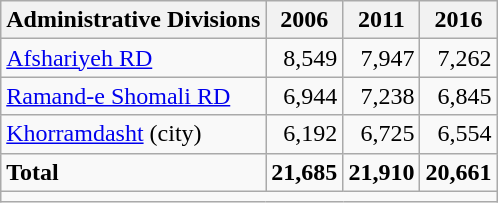<table class="wikitable">
<tr>
<th>Administrative Divisions</th>
<th>2006</th>
<th>2011</th>
<th>2016</th>
</tr>
<tr>
<td><a href='#'>Afshariyeh RD</a></td>
<td style="text-align: right;">8,549</td>
<td style="text-align: right;">7,947</td>
<td style="text-align: right;">7,262</td>
</tr>
<tr>
<td><a href='#'>Ramand-e Shomali RD</a></td>
<td style="text-align: right;">6,944</td>
<td style="text-align: right;">7,238</td>
<td style="text-align: right;">6,845</td>
</tr>
<tr>
<td><a href='#'>Khorramdasht</a> (city)</td>
<td style="text-align: right;">6,192</td>
<td style="text-align: right;">6,725</td>
<td style="text-align: right;">6,554</td>
</tr>
<tr>
<td><strong>Total</strong></td>
<td style="text-align: right;"><strong>21,685</strong></td>
<td style="text-align: right;"><strong>21,910</strong></td>
<td style="text-align: right;"><strong>20,661</strong></td>
</tr>
<tr>
<td colspan=4></td>
</tr>
</table>
